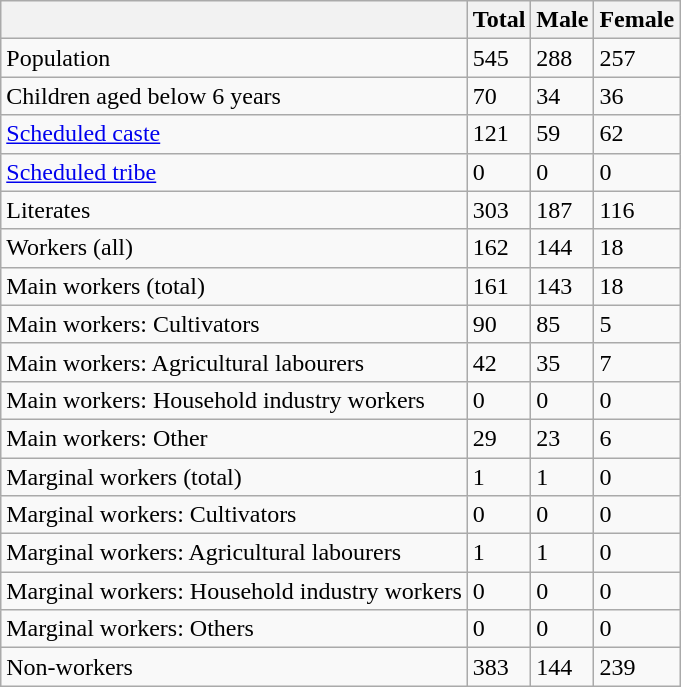<table class="wikitable sortable">
<tr>
<th></th>
<th>Total</th>
<th>Male</th>
<th>Female</th>
</tr>
<tr>
<td>Population</td>
<td>545</td>
<td>288</td>
<td>257</td>
</tr>
<tr>
<td>Children aged below 6 years</td>
<td>70</td>
<td>34</td>
<td>36</td>
</tr>
<tr>
<td><a href='#'>Scheduled caste</a></td>
<td>121</td>
<td>59</td>
<td>62</td>
</tr>
<tr>
<td><a href='#'>Scheduled tribe</a></td>
<td>0</td>
<td>0</td>
<td>0</td>
</tr>
<tr>
<td>Literates</td>
<td>303</td>
<td>187</td>
<td>116</td>
</tr>
<tr>
<td>Workers (all)</td>
<td>162</td>
<td>144</td>
<td>18</td>
</tr>
<tr>
<td>Main workers (total)</td>
<td>161</td>
<td>143</td>
<td>18</td>
</tr>
<tr>
<td>Main workers: Cultivators</td>
<td>90</td>
<td>85</td>
<td>5</td>
</tr>
<tr>
<td>Main workers: Agricultural labourers</td>
<td>42</td>
<td>35</td>
<td>7</td>
</tr>
<tr>
<td>Main workers: Household industry workers</td>
<td>0</td>
<td>0</td>
<td>0</td>
</tr>
<tr>
<td>Main workers: Other</td>
<td>29</td>
<td>23</td>
<td>6</td>
</tr>
<tr>
<td>Marginal workers (total)</td>
<td>1</td>
<td>1</td>
<td>0</td>
</tr>
<tr>
<td>Marginal workers: Cultivators</td>
<td>0</td>
<td>0</td>
<td>0</td>
</tr>
<tr>
<td>Marginal workers: Agricultural labourers</td>
<td>1</td>
<td>1</td>
<td>0</td>
</tr>
<tr>
<td>Marginal workers: Household industry workers</td>
<td>0</td>
<td>0</td>
<td>0</td>
</tr>
<tr>
<td>Marginal workers: Others</td>
<td>0</td>
<td>0</td>
<td>0</td>
</tr>
<tr>
<td>Non-workers</td>
<td>383</td>
<td>144</td>
<td>239</td>
</tr>
</table>
